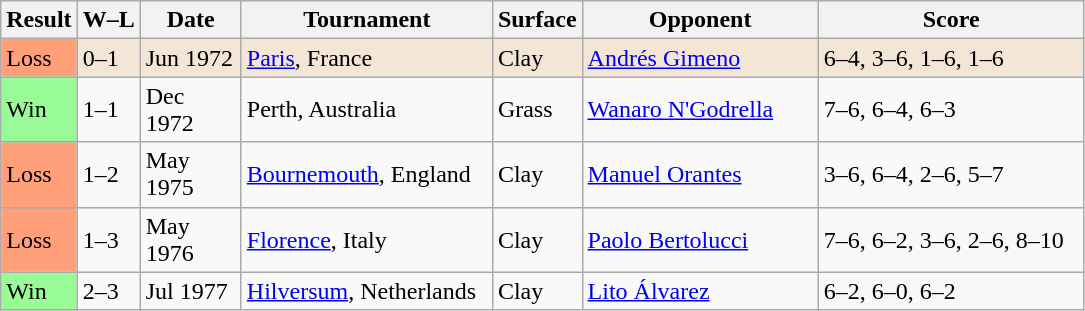<table class="sortable wikitable">
<tr>
<th style="width:40px">Result</th>
<th class="unsortable">W–L</th>
<th style="width:60px">Date</th>
<th style="width:160px">Tournament</th>
<th style="width:50px">Surface</th>
<th style="width:150px">Opponent</th>
<th style="width:170px" class="unsortable">Score</th>
</tr>
<tr style="background:#f3e6d7;">
<td style="background:#FFA07A">Loss</td>
<td>0–1</td>
<td>Jun 1972</td>
<td><a href='#'>Paris</a>, France</td>
<td>Clay</td>
<td> <a href='#'>Andrés Gimeno</a></td>
<td>6–4, 3–6, 1–6, 1–6</td>
</tr>
<tr>
<td style="background:#98FB98">Win</td>
<td>1–1</td>
<td>Dec 1972</td>
<td>Perth, Australia</td>
<td>Grass</td>
<td> <a href='#'>Wanaro N'Godrella</a></td>
<td>7–6, 6–4, 6–3</td>
</tr>
<tr>
<td style="background:#FFA07A">Loss</td>
<td>1–2</td>
<td>May 1975</td>
<td><a href='#'>Bournemouth</a>, England</td>
<td>Clay</td>
<td> <a href='#'>Manuel Orantes</a></td>
<td>3–6, 6–4, 2–6, 5–7</td>
</tr>
<tr>
<td style="background:#FFA07A">Loss</td>
<td>1–3</td>
<td>May 1976</td>
<td><a href='#'>Florence</a>, Italy</td>
<td>Clay</td>
<td> <a href='#'>Paolo Bertolucci</a></td>
<td>7–6, 6–2, 3–6, 2–6, 8–10</td>
</tr>
<tr>
<td style="background:#98FB98">Win</td>
<td>2–3</td>
<td>Jul 1977</td>
<td><a href='#'>Hilversum</a>, Netherlands</td>
<td>Clay</td>
<td> <a href='#'>Lito Álvarez</a></td>
<td>6–2, 6–0, 6–2</td>
</tr>
</table>
